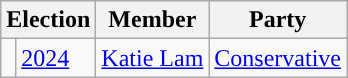<table class="wikitable">
<tr>
<th colspan="2">Election</th>
<th>Member</th>
<th>Party</th>
</tr>
<tr>
<td style="color:inherit;background-color: "></td>
<td><a href='#'>2024</a></td>
<td><a href='#'>Katie Lam</a></td>
<td><a href='#'>Conservative</a></td>
</tr>
</table>
